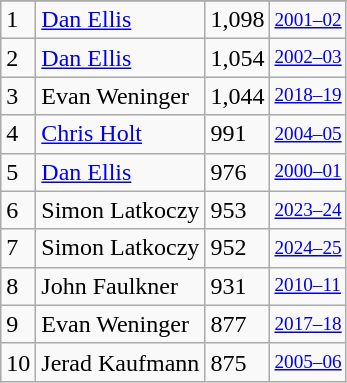<table class="wikitable">
<tr>
</tr>
<tr>
<td>1</td>
<td><a href='#'>Dan Ellis</a></td>
<td>1,098</td>
<td style="font-size:80%;"><a href='#'>2001–02</a></td>
</tr>
<tr>
<td>2</td>
<td><a href='#'>Dan Ellis</a></td>
<td>1,054</td>
<td style="font-size:80%;"><a href='#'>2002–03</a></td>
</tr>
<tr>
<td>3</td>
<td>Evan Weninger</td>
<td>1,044</td>
<td style="font-size:80%;"><a href='#'>2018–19</a></td>
</tr>
<tr>
<td>4</td>
<td><a href='#'>Chris Holt</a></td>
<td>991</td>
<td style="font-size:80%;"><a href='#'>2004–05</a></td>
</tr>
<tr>
<td>5</td>
<td><a href='#'>Dan Ellis</a></td>
<td>976</td>
<td style="font-size:80%;"><a href='#'>2000–01</a></td>
</tr>
<tr>
<td>6</td>
<td>Simon Latkoczy</td>
<td>953</td>
<td style="font-size:80%;"><a href='#'>2023–24</a></td>
</tr>
<tr>
<td>7</td>
<td>Simon Latkoczy</td>
<td>952</td>
<td style="font-size:80%;"><a href='#'>2024–25</a></td>
</tr>
<tr>
<td>8</td>
<td>John Faulkner</td>
<td>931</td>
<td style="font-size:80%;"><a href='#'>2010–11</a></td>
</tr>
<tr>
<td>9</td>
<td>Evan Weninger</td>
<td>877</td>
<td style="font-size:80%;"><a href='#'>2017–18</a></td>
</tr>
<tr>
<td>10</td>
<td>Jerad Kaufmann</td>
<td>875</td>
<td style="font-size:80%;"><a href='#'>2005–06</a></td>
</tr>
</table>
